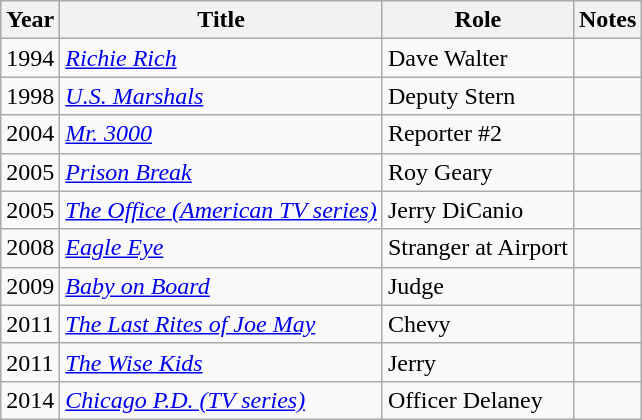<table class="wikitable">
<tr>
<th>Year</th>
<th>Title</th>
<th>Role</th>
<th>Notes</th>
</tr>
<tr>
<td>1994</td>
<td><em><a href='#'>Richie Rich</a></em></td>
<td>Dave Walter</td>
<td></td>
</tr>
<tr>
<td>1998</td>
<td><em><a href='#'>U.S. Marshals</a></em></td>
<td>Deputy Stern</td>
<td></td>
</tr>
<tr>
<td>2004</td>
<td><em><a href='#'>Mr. 3000</a></em></td>
<td>Reporter #2</td>
<td></td>
</tr>
<tr>
<td>2005</td>
<td><em><a href='#'>Prison Break</a></em></td>
<td>Roy Geary</td>
<td></td>
</tr>
<tr>
<td>2005</td>
<td><em><a href='#'>The Office (American TV series)</a></em></td>
<td>Jerry DiCanio</td>
<td></td>
</tr>
<tr>
<td>2008</td>
<td><em><a href='#'>Eagle Eye</a></em></td>
<td>Stranger at Airport</td>
<td></td>
</tr>
<tr>
<td>2009</td>
<td><em><a href='#'>Baby on Board</a></em></td>
<td>Judge</td>
<td></td>
</tr>
<tr>
<td>2011</td>
<td><em><a href='#'>The Last Rites of Joe May</a></em></td>
<td>Chevy</td>
<td></td>
</tr>
<tr>
<td>2011</td>
<td><em><a href='#'>The Wise Kids</a></em></td>
<td>Jerry</td>
<td></td>
</tr>
<tr>
<td>2014</td>
<td><em><a href='#'>Chicago P.D. (TV series)</a></em></td>
<td>Officer Delaney</td>
<td></td>
</tr>
</table>
